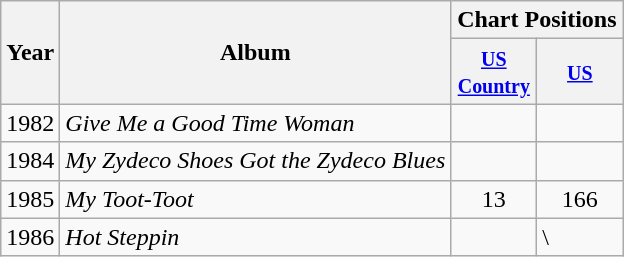<table class="wikitable">
<tr>
<th rowspan="2">Year</th>
<th rowspan="2">Album</th>
<th colspan="2">Chart Positions</th>
</tr>
<tr>
<th width="50"><small><a href='#'>US Country</a></small></th>
<th width="50"><small><a href='#'>US</a></small></th>
</tr>
<tr>
<td>1982</td>
<td><em>Give Me a Good Time Woman</em></td>
<td align="center"></td>
<td align="center"></td>
</tr>
<tr>
<td>1984</td>
<td><em>My Zydeco Shoes Got the Zydeco Blues</em></td>
<td align="center"></td>
<td align="center"></td>
</tr>
<tr>
<td>1985</td>
<td><em>My Toot-Toot</em></td>
<td align="center">13</td>
<td align="center">166</td>
</tr>
<tr>
<td>1986</td>
<td><em>Hot Steppin<strong></td>
<td></td>
<td>\</td>
</tr>
</table>
